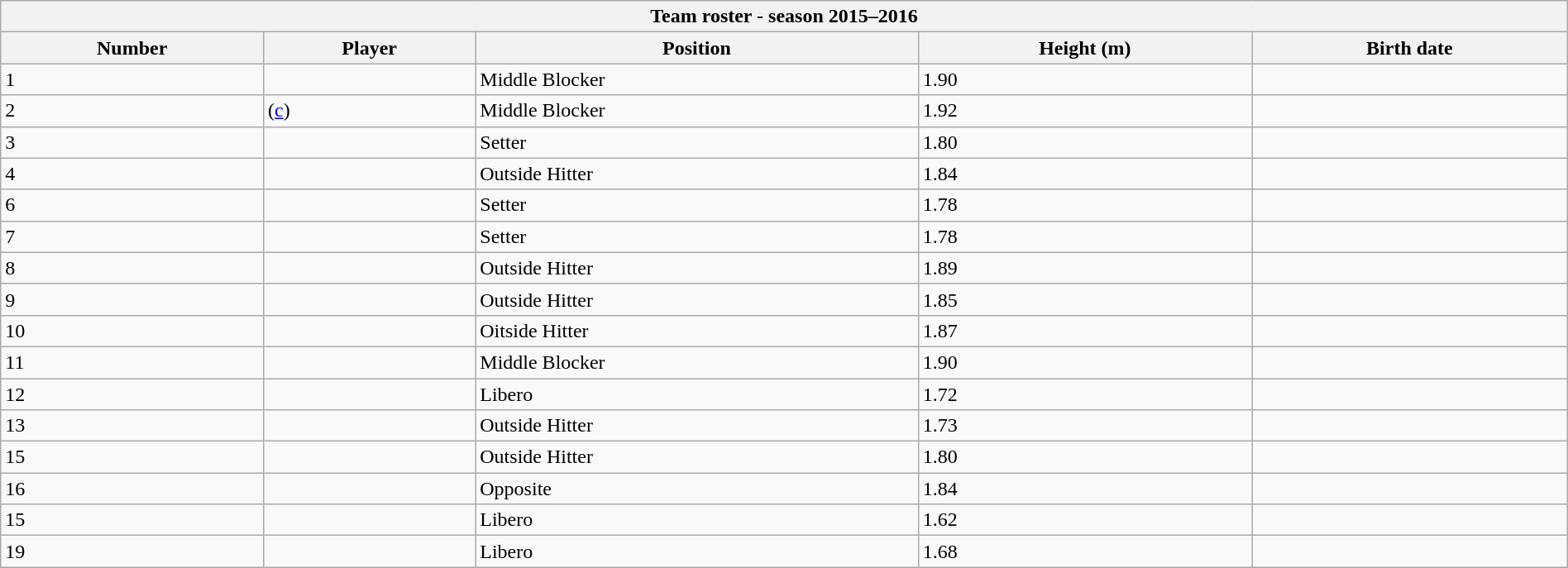<table class="wikitable collapsible collapsed" style="width:100%;">
<tr>
<th colspan=6><strong>Team roster - season 2015–2016</strong></th>
</tr>
<tr>
<th>Number</th>
<th>Player</th>
<th>Position</th>
<th>Height (m)</th>
<th>Birth date</th>
</tr>
<tr>
<td>1</td>
<td align=left> </td>
<td>Middle Blocker</td>
<td>1.90</td>
<td align=right></td>
</tr>
<tr>
<td>2</td>
<td align=left>  (<a href='#'>c</a>)</td>
<td>Middle Blocker</td>
<td>1.92</td>
<td align=right></td>
</tr>
<tr>
<td>3</td>
<td align=left> </td>
<td>Setter</td>
<td>1.80</td>
<td align=right></td>
</tr>
<tr>
<td>4</td>
<td align=left> </td>
<td>Outside Hitter</td>
<td>1.84</td>
<td align=right></td>
</tr>
<tr>
<td>6</td>
<td align=left> </td>
<td>Setter</td>
<td>1.78</td>
<td align=right></td>
</tr>
<tr>
<td>7</td>
<td align=left> </td>
<td>Setter</td>
<td>1.78</td>
<td align=right></td>
</tr>
<tr>
<td>8</td>
<td align=left> </td>
<td>Outside Hitter</td>
<td>1.89</td>
<td align=right></td>
</tr>
<tr>
<td>9</td>
<td align=left> </td>
<td>Outside Hitter</td>
<td>1.85</td>
<td align=right></td>
</tr>
<tr>
<td>10</td>
<td align=left> </td>
<td>Oitside Hitter</td>
<td>1.87</td>
<td align=right></td>
</tr>
<tr>
<td>11</td>
<td align=left> </td>
<td>Middle Blocker</td>
<td>1.90</td>
<td align=right></td>
</tr>
<tr>
<td>12</td>
<td align=left> </td>
<td>Libero</td>
<td>1.72</td>
<td align=right></td>
</tr>
<tr>
<td>13</td>
<td align=left> </td>
<td>Outside Hitter</td>
<td>1.73</td>
<td align=right></td>
</tr>
<tr>
<td>15</td>
<td align=left> </td>
<td>Outside Hitter</td>
<td>1.80</td>
<td align=right></td>
</tr>
<tr>
<td>16</td>
<td align=left> </td>
<td>Opposite</td>
<td>1.84</td>
<td align=right></td>
</tr>
<tr>
<td>15</td>
<td align=left> </td>
<td>Libero</td>
<td>1.62</td>
<td align=right></td>
</tr>
<tr>
<td>19</td>
<td align=left> </td>
<td>Libero</td>
<td>1.68</td>
<td align=right></td>
</tr>
</table>
